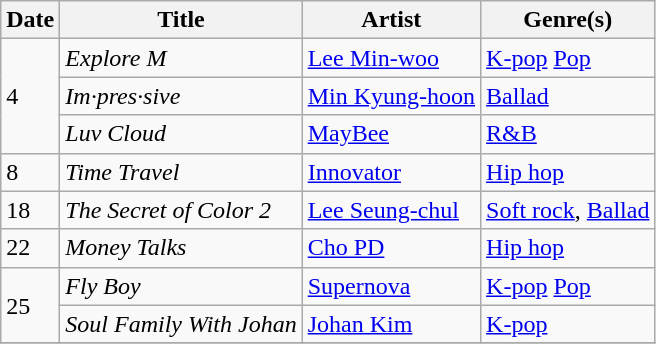<table class="wikitable" style="text-align: left;">
<tr>
<th>Date</th>
<th>Title</th>
<th>Artist</th>
<th>Genre(s)</th>
</tr>
<tr>
<td rowspan="3">4</td>
<td><em>Explore M</em></td>
<td><a href='#'>Lee Min-woo</a></td>
<td><a href='#'>K-pop</a> <a href='#'>Pop</a></td>
</tr>
<tr>
<td><em>Im·pres·sive</em></td>
<td><a href='#'>Min Kyung-hoon</a></td>
<td><a href='#'>Ballad</a></td>
</tr>
<tr>
<td><em>Luv Cloud</em></td>
<td><a href='#'>MayBee</a></td>
<td><a href='#'>R&B</a></td>
</tr>
<tr>
<td>8</td>
<td><em>Time Travel</em></td>
<td><a href='#'>Innovator</a></td>
<td><a href='#'>Hip hop</a></td>
</tr>
<tr>
<td>18</td>
<td><em>The Secret of Color 2</em></td>
<td><a href='#'>Lee Seung-chul</a></td>
<td><a href='#'>Soft rock</a>, <a href='#'>Ballad</a></td>
</tr>
<tr>
<td>22</td>
<td><em>Money Talks</em></td>
<td><a href='#'>Cho PD</a></td>
<td><a href='#'>Hip hop</a></td>
</tr>
<tr>
<td rowspan="2">25</td>
<td><em>Fly Boy</em></td>
<td><a href='#'>Supernova</a></td>
<td><a href='#'>K-pop</a> <a href='#'>Pop</a></td>
</tr>
<tr>
<td><em>Soul Family With Johan</em></td>
<td><a href='#'>Johan Kim</a></td>
<td><a href='#'>K-pop</a></td>
</tr>
<tr>
</tr>
</table>
